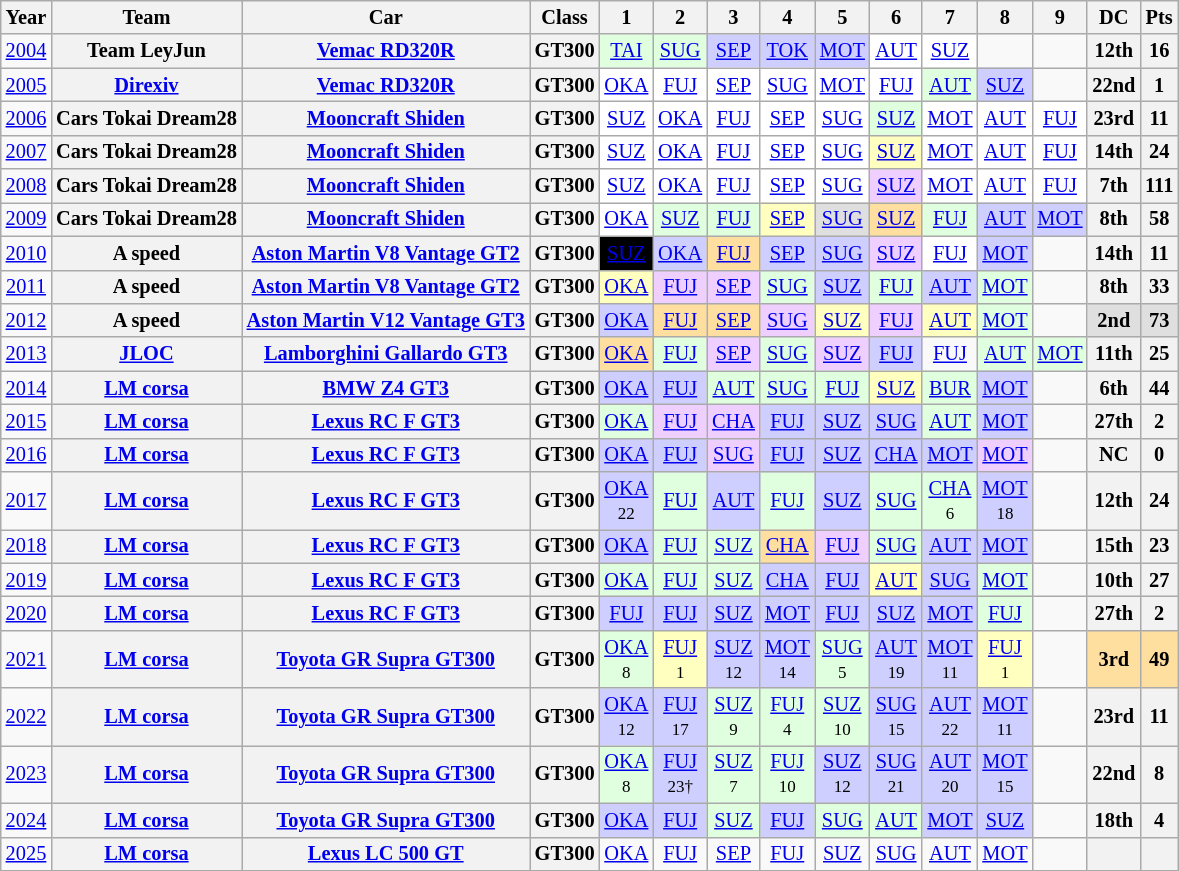<table class="wikitable" style="text-align:center; font-size:85%">
<tr>
<th>Year</th>
<th>Team</th>
<th>Car</th>
<th>Class</th>
<th>1</th>
<th>2</th>
<th>3</th>
<th>4</th>
<th>5</th>
<th>6</th>
<th>7</th>
<th>8</th>
<th>9</th>
<th>DC</th>
<th>Pts</th>
</tr>
<tr>
<td><a href='#'>2004</a></td>
<th nowrap>Team LeyJun</th>
<th nowrap><a href='#'>Vemac RD320R</a></th>
<th>GT300</th>
<td style="background:#DFFFDF;"><a href='#'>TAI</a><br></td>
<td style="background:#DFFFDF;"><a href='#'>SUG</a><br></td>
<td style="background:#CFCFFF;"><a href='#'>SEP</a><br></td>
<td style="background:#CFCFFF;"><a href='#'>TOK</a><br></td>
<td style="background:#CFCFFF;"><a href='#'>MOT</a><br></td>
<td style="background:#FFFFFF;"><a href='#'>AUT</a></td>
<td style="background:#FFFFFF;"><a href='#'>SUZ</a></td>
<td></td>
<td></td>
<th>12th</th>
<th>16</th>
</tr>
<tr>
<td><a href='#'>2005</a></td>
<th nowrap><a href='#'>Direxiv</a></th>
<th nowrap><a href='#'>Vemac RD320R</a></th>
<th>GT300</th>
<td style="background:#FFFFFF;"><a href='#'>OKA</a></td>
<td style="background:#FFFFFF;"><a href='#'>FUJ</a></td>
<td style="background:#FFFFFF;"><a href='#'>SEP</a></td>
<td style="background:#FFFFFF;"><a href='#'>SUG</a></td>
<td style="background:#FFFFFF;"><a href='#'>MOT</a></td>
<td style="background:#FFFFFF;"><a href='#'>FUJ</a></td>
<td style="background:#DFFFDF;"><a href='#'>AUT</a><br></td>
<td style="background:#CFCFFF;"><a href='#'>SUZ</a><br></td>
<td></td>
<th>22nd</th>
<th>1</th>
</tr>
<tr>
<td><a href='#'>2006</a></td>
<th nowrap>Cars Tokai Dream28</th>
<th nowrap><a href='#'>Mooncraft Shiden</a></th>
<th>GT300</th>
<td style="background:#FFFFFF;"><a href='#'>SUZ</a></td>
<td style="background:#FFFFFF;"><a href='#'>OKA</a></td>
<td style="background:#FFFFFF;"><a href='#'>FUJ</a></td>
<td style="background:#FFFFFF;"><a href='#'>SEP</a></td>
<td style="background:#FFFFFF;"><a href='#'>SUG</a></td>
<td style="background:#DFFFDF;"><a href='#'>SUZ</a><br></td>
<td style="background:#FFFFFF;"><a href='#'>MOT</a></td>
<td style="background:#FFFFFF;"><a href='#'>AUT</a></td>
<td style="background:#FFFFFF;"><a href='#'>FUJ</a></td>
<th>23rd</th>
<th>11</th>
</tr>
<tr>
<td><a href='#'>2007</a></td>
<th nowrap>Cars Tokai Dream28</th>
<th nowrap><a href='#'>Mooncraft Shiden</a></th>
<th>GT300</th>
<td style="background:#FFFFFF;"><a href='#'>SUZ</a></td>
<td style="background:#FFFFFF;"><a href='#'>OKA</a></td>
<td style="background:#FFFFFF;"><a href='#'>FUJ</a></td>
<td style="background:#FFFFFF;"><a href='#'>SEP</a></td>
<td style="background:#FFFFFF;"><a href='#'>SUG</a></td>
<td style="background:#FFFFBF;"><a href='#'>SUZ</a><br></td>
<td style="background:#FFFFFF;"><a href='#'>MOT</a></td>
<td style="background:#FFFFFF;"><a href='#'>AUT</a></td>
<td style="background:#FFFFFF;"><a href='#'>FUJ</a></td>
<th>14th</th>
<th>24</th>
</tr>
<tr>
<td><a href='#'>2008</a></td>
<th nowrap>Cars Tokai Dream28</th>
<th nowrap><a href='#'>Mooncraft Shiden</a></th>
<th>GT300</th>
<td style="background:#FFFFFF;"><a href='#'>SUZ</a></td>
<td style="background:#FFFFFF;"><a href='#'>OKA</a></td>
<td style="background:#FFFFFF;"><a href='#'>FUJ</a></td>
<td style="background:#FFFFFF;"><a href='#'>SEP</a></td>
<td style="background:#FFFFFF;"><a href='#'>SUG</a></td>
<td style="background:#EFCFFF;"><a href='#'>SUZ</a><br></td>
<td style="background:#FFFFFF;"><a href='#'>MOT</a></td>
<td style="background:#FFFFFF;"><a href='#'>AUT</a></td>
<td style="background:#FFFFFF;"><a href='#'>FUJ</a></td>
<th>7th</th>
<th>111</th>
</tr>
<tr>
<td><a href='#'>2009</a></td>
<th nowrap>Cars Tokai Dream28</th>
<th nowrap><a href='#'>Mooncraft Shiden</a></th>
<th>GT300</th>
<td style="background:#FFFFFF;"><a href='#'>OKA</a></td>
<td style="background:#DFFFDF;"><a href='#'>SUZ</a><br></td>
<td style="background:#DFFFDF;"><a href='#'>FUJ</a><br></td>
<td style="background:#FFFFBF;"><a href='#'>SEP</a><br></td>
<td style="background:#DFDFDF;"><a href='#'>SUG</a><br></td>
<td style="background:#FFDF9F;"><a href='#'>SUZ</a><br></td>
<td style="background:#DFFFDF;"><a href='#'>FUJ</a><br></td>
<td style="background:#CFCFFF;"><a href='#'>AUT</a><br></td>
<td style="background:#CFCFFF;"><a href='#'>MOT</a><br></td>
<th>8th</th>
<th>58</th>
</tr>
<tr>
<td><a href='#'>2010</a></td>
<th nowrap>A speed</th>
<th nowrap><a href='#'>Aston Martin V8 Vantage GT2</a></th>
<th>GT300</th>
<td style="background:#000000; color:#ffffff"><a href='#'><span>SUZ</span></a><br></td>
<td style="background:#CFCFFF;"><a href='#'>OKA</a><br></td>
<td style="background:#FFDF9F;"><a href='#'>FUJ</a><br></td>
<td style="background:#CFCFFF;"><a href='#'>SEP</a><br></td>
<td style="background:#CFCFFF;"><a href='#'>SUG</a><br></td>
<td style="background:#EFCFFF;"><a href='#'>SUZ</a><br></td>
<td style="background:#FFFFFF;"><a href='#'>FUJ</a><br></td>
<td style="background:#CFCFFF;"><a href='#'>MOT</a><br></td>
<td></td>
<th>14th</th>
<th>11</th>
</tr>
<tr>
<td><a href='#'>2011</a></td>
<th nowrap>A speed</th>
<th nowrap><a href='#'>Aston Martin V8 Vantage GT2</a></th>
<th>GT300</th>
<td style="background:#FFFFBF;"><a href='#'>OKA</a><br></td>
<td style="background:#EFCFFF;"><a href='#'>FUJ</a><br></td>
<td style="background:#EFCFFF;"><a href='#'>SEP</a><br></td>
<td style="background:#DFFFDF;"><a href='#'>SUG</a><br></td>
<td style="background:#CFCFFF;"><a href='#'>SUZ</a><br></td>
<td style="background:#DFFFDF;"><a href='#'>FUJ</a><br></td>
<td style="background:#CFCFFF;"><a href='#'>AUT</a><br></td>
<td style="background:#DFFFDF;"><a href='#'>MOT</a><br></td>
<td></td>
<th>8th</th>
<th>33</th>
</tr>
<tr>
<td><a href='#'>2012</a></td>
<th nowrap>A speed</th>
<th nowrap><a href='#'>Aston Martin V12 Vantage GT3</a></th>
<th>GT300</th>
<td style="background:#CFCFFF;"><a href='#'>OKA</a><br></td>
<td style="background:#FFDF9F;"><a href='#'>FUJ</a><br></td>
<td style="background:#FFDF9F;"><a href='#'>SEP</a><br></td>
<td style="background:#EFCFFF;"><a href='#'>SUG</a><br></td>
<td style="background:#FFFFBF;"><a href='#'>SUZ</a><br></td>
<td style="background:#EFCFFF;"><a href='#'>FUJ</a><br></td>
<td style="background:#FFFFBF;"><a href='#'>AUT</a><br></td>
<td style="background:#DFFFDF;"><a href='#'>MOT</a><br></td>
<td></td>
<td style="background:#DFDFDF;"><strong>2nd</strong></td>
<td style="background:#DFDFDF;"><strong>73</strong></td>
</tr>
<tr>
<td><a href='#'>2013</a></td>
<th nowrap><a href='#'>JLOC</a></th>
<th nowrap><a href='#'>Lamborghini Gallardo GT3</a></th>
<th>GT300</th>
<td style="background:#FFDF9F;"><a href='#'>OKA</a><br></td>
<td style="background:#DFFFDF;"><a href='#'>FUJ</a><br></td>
<td style="background:#EFCFFF;"><a href='#'>SEP</a><br></td>
<td style="background:#DFFFDF;"><a href='#'>SUG</a><br></td>
<td style="background:#EFCFFF;"><a href='#'>SUZ</a><br></td>
<td style="background:#CFCFFF;"><a href='#'>FUJ</a><br></td>
<td><a href='#'>FUJ</a></td>
<td style="background:#DFFFDF;"><a href='#'>AUT</a><br></td>
<td style="background:#DFFFDF;"><a href='#'>MOT</a><br></td>
<th>11th</th>
<th>25</th>
</tr>
<tr>
<td><a href='#'>2014</a></td>
<th nowrap><a href='#'>LM corsa</a></th>
<th nowrap><a href='#'>BMW Z4 GT3</a></th>
<th>GT300</th>
<td style="background:#CFCFFF;"><a href='#'>OKA</a><br></td>
<td style="background:#CFCFFF;"><a href='#'>FUJ</a><br></td>
<td style="background:#DFFFDF;"><a href='#'>AUT</a><br></td>
<td style="background:#DFFFDF;"><a href='#'>SUG</a><br></td>
<td style="background:#DFFFDF;"><a href='#'>FUJ</a><br></td>
<td style="background:#FFFFBF;"><a href='#'>SUZ</a><br></td>
<td style="background:#DFFFDF;"><a href='#'>BUR</a><br></td>
<td style="background:#CFCFFF;"><a href='#'>MOT</a><br></td>
<td></td>
<th>6th</th>
<th>44</th>
</tr>
<tr>
<td><a href='#'>2015</a></td>
<th nowrap><a href='#'>LM corsa</a></th>
<th nowrap><a href='#'>Lexus RC F GT3</a></th>
<th>GT300</th>
<td style="background:#DFFFDF;"><a href='#'>OKA</a><br></td>
<td style="background:#EFCFFF;"><a href='#'>FUJ</a><br></td>
<td style="background:#EFCFFF;"><a href='#'>CHA</a><br></td>
<td style="background:#CFCFFF;"><a href='#'>FUJ</a><br></td>
<td style="background:#CFCFFF;"><a href='#'>SUZ</a><br></td>
<td style="background:#CFCFFF;"><a href='#'>SUG</a><br></td>
<td style="background:#DFFFDF;"><a href='#'>AUT</a><br></td>
<td style="background:#CFCFFF;"><a href='#'>MOT</a><br></td>
<td></td>
<th>27th</th>
<th>2</th>
</tr>
<tr>
<td><a href='#'>2016</a></td>
<th nowrap><a href='#'>LM corsa</a></th>
<th nowrap><a href='#'>Lexus RC F GT3</a></th>
<th>GT300</th>
<td style="background:#CFCFFF;"><a href='#'>OKA</a><br></td>
<td style="background:#CFCFFF;"><a href='#'>FUJ</a><br></td>
<td style="background:#EFCFFF;"><a href='#'>SUG</a><br></td>
<td style="background:#CFCFFF;"><a href='#'>FUJ</a><br></td>
<td style="background:#CFCFFF;"><a href='#'>SUZ</a><br></td>
<td style="background:#CFCFFF;"><a href='#'>CHA</a><br></td>
<td style="background:#CFCFFF;"><a href='#'>MOT</a><br></td>
<td style="background:#EFCFFF;"><a href='#'>MOT</a><br></td>
<td></td>
<th>NC</th>
<th>0</th>
</tr>
<tr>
<td><a href='#'>2017</a></td>
<th nowrap><a href='#'>LM corsa</a></th>
<th nowrap><a href='#'>Lexus RC F GT3</a></th>
<th>GT300</th>
<td style="background:#CFCFFF;"><a href='#'>OKA</a><br><small>22</small></td>
<td style="background:#DFFFDF;"><a href='#'>FUJ</a><br></td>
<td style="background:#CFCFFF;"><a href='#'>AUT</a><br></td>
<td style="background:#DFFFDF;"><a href='#'>FUJ</a><br></td>
<td style="background:#CFCFFF;"><a href='#'>SUZ</a><br></td>
<td style="background:#DFFFDF;"><a href='#'>SUG</a><br></td>
<td style="background:#DFFFDF;"><a href='#'>CHA</a><br><small>6</small></td>
<td style="background:#CFCFFF;"><a href='#'>MOT</a><br><small>18</small></td>
<td></td>
<th>12th</th>
<th>24</th>
</tr>
<tr>
<td><a href='#'>2018</a></td>
<th nowrap><a href='#'>LM corsa</a></th>
<th nowrap><a href='#'>Lexus RC F GT3</a></th>
<th>GT300</th>
<td style="background:#CFCFFF;"><a href='#'>OKA</a><br></td>
<td style="background:#DFFFDF;"><a href='#'>FUJ</a><br></td>
<td style="background:#DFFFDF;"><a href='#'>SUZ</a><br></td>
<td style="background:#FFDF9F;"><a href='#'>CHA</a><br></td>
<td style="background:#EFCFFF;"><a href='#'>FUJ</a><br></td>
<td style="background:#DFFFDF;"><a href='#'>SUG</a><br></td>
<td style="background:#CFCFFF;"><a href='#'>AUT</a><br></td>
<td style="background:#CFCFFF;"><a href='#'>MOT</a><br></td>
<td></td>
<th>15th</th>
<th>23</th>
</tr>
<tr>
<td><a href='#'>2019</a></td>
<th nowrap><a href='#'>LM corsa</a></th>
<th nowrap><a href='#'>Lexus RC F GT3</a></th>
<th>GT300</th>
<td style="background:#DFFFDF;"><a href='#'>OKA</a><br></td>
<td style="background:#DFFFDF;"><a href='#'>FUJ</a><br></td>
<td style="background:#DFFFDF;"><a href='#'>SUZ</a><br></td>
<td style="background:#CFCFFF;"><a href='#'>CHA</a><br></td>
<td style="background:#CFCFFF;"><a href='#'>FUJ</a><br></td>
<td style="background:#FFFFBF;"><a href='#'>AUT</a><br></td>
<td style="background:#CFCFFF;"><a href='#'>SUG</a><br></td>
<td style="background:#DFFFDF;"><a href='#'>MOT</a><br></td>
<td></td>
<th>10th</th>
<th>27</th>
</tr>
<tr>
<td><a href='#'>2020</a></td>
<th><a href='#'>LM corsa</a></th>
<th><a href='#'>Lexus RC F GT3</a></th>
<th>GT300</th>
<td style="background:#CFCFFF;"><a href='#'>FUJ</a><br></td>
<td style="background:#CFCFFF;"><a href='#'>FUJ</a><br></td>
<td style="background:#CFCFFF;"><a href='#'>SUZ</a><br></td>
<td style="background:#CFCFFF;"><a href='#'>MOT</a><br></td>
<td style="background:#CFCFFF;"><a href='#'>FUJ</a><br></td>
<td style="background:#CFCFFF;"><a href='#'>SUZ</a><br></td>
<td style="background:#CFCFFF;"><a href='#'>MOT</a><br></td>
<td style="background:#DFFFDF;"><a href='#'>FUJ</a><br></td>
<td></td>
<th>27th</th>
<th>2</th>
</tr>
<tr>
<td><a href='#'>2021</a></td>
<th><a href='#'>LM corsa</a></th>
<th><a href='#'>Toyota GR Supra GT300</a></th>
<th>GT300</th>
<td bgcolor="#DFFFDF"><a href='#'>OKA</a><br><small>8</small></td>
<td bgcolor="#FFFFBF"><a href='#'>FUJ</a><br><small>1</small></td>
<td bgcolor="#CFCFFF"><a href='#'>SUZ</a><br><small>12</small></td>
<td bgcolor="#CFCFFF"><a href='#'>MOT</a><br><small>14</small></td>
<td bgcolor="#DFFFDF"><a href='#'>SUG</a><br><small>5</small></td>
<td bgcolor="#CFCFFF"><a href='#'>AUT</a><br><small>19</small></td>
<td bgcolor="#CFCFFF"><a href='#'>MOT</a><br><small>11</small></td>
<td bgcolor="#FFFFBF"><a href='#'>FUJ</a><br><small>1</small></td>
<td></td>
<th style="background:#FFDF9F;">3rd</th>
<th style="background:#FFDF9F;">49</th>
</tr>
<tr>
<td><a href='#'>2022</a></td>
<th><a href='#'>LM corsa</a></th>
<th><a href='#'>Toyota GR Supra GT300</a></th>
<th>GT300</th>
<td style="background:#CFCFFF;"><a href='#'>OKA</a><br><small>12</small></td>
<td style="background:#CFCFFF;"><a href='#'>FUJ</a><br><small>17</small></td>
<td style="background:#DFFFDF;"><a href='#'>SUZ</a><br><small>9</small></td>
<td style="background:#DFFFDF;"><a href='#'>FUJ</a><br><small>4</small></td>
<td style="background:#DFFFDF;"><a href='#'>SUZ</a><br><small>10</small></td>
<td style="background:#CFCFFF;"><a href='#'>SUG</a><br><small>15</small></td>
<td style="background:#CFCFFF;"><a href='#'>AUT</a><br><small>22</small></td>
<td style="background:#CFCFFF;"><a href='#'>MOT</a><br><small>11</small></td>
<td></td>
<th>23rd</th>
<th>11</th>
</tr>
<tr>
<td><a href='#'>2023</a></td>
<th><a href='#'>LM corsa</a></th>
<th><a href='#'>Toyota GR Supra GT300</a></th>
<th>GT300</th>
<td style="background:#DFFFDF;"><a href='#'>OKA</a><br><small>8</small></td>
<td style="background:#CFCFFF;"><a href='#'>FUJ</a><br><small>23†</small></td>
<td style="background:#DFFFDF;"><a href='#'>SUZ</a><br><small>7</small></td>
<td style="background:#DFFFDF;"><a href='#'>FUJ</a><br><small>10</small></td>
<td style="background:#CFCFFF;"><a href='#'>SUZ</a><br><small>12</small></td>
<td style="background:#CFCFFF;"><a href='#'>SUG</a><br><small>21</small></td>
<td style="background:#CFCFFF;"><a href='#'>AUT</a><br><small>20</small></td>
<td style="background:#CFCFFF;"><a href='#'>MOT</a><br><small>15</small></td>
<td></td>
<th>22nd</th>
<th>8</th>
</tr>
<tr>
<td><a href='#'>2024</a></td>
<th><a href='#'>LM corsa</a></th>
<th><a href='#'>Toyota GR Supra GT300</a></th>
<th>GT300</th>
<td style="background:#CFCFFF;"><a href='#'>OKA</a><br></td>
<td style="background:#CFCFFF;"><a href='#'>FUJ</a><br></td>
<td style="background:#DFFFDF;"><a href='#'>SUZ</a><br></td>
<td style="background:#CFCFFF;"><a href='#'>FUJ</a><br></td>
<td style="background:#DFFFDF;"><a href='#'>SUG</a><br></td>
<td style="background:#DFFFDF;"><a href='#'>AUT</a><br></td>
<td style="background:#CFCFFF;"><a href='#'>MOT</a><br></td>
<td style="background:#CFCFFF;"><a href='#'>SUZ</a><br></td>
<td></td>
<th>18th</th>
<th>4</th>
</tr>
<tr>
<td><a href='#'>2025</a></td>
<th><a href='#'>LM corsa</a></th>
<th><a href='#'>Lexus LC 500 GT</a></th>
<th>GT300</th>
<td><a href='#'>OKA</a></td>
<td><a href='#'>FUJ</a></td>
<td><a href='#'>SEP</a></td>
<td><a href='#'>FUJ</a></td>
<td><a href='#'>SUZ</a></td>
<td><a href='#'>SUG</a></td>
<td><a href='#'>AUT</a></td>
<td><a href='#'>MOT</a></td>
<td></td>
<th></th>
<th></th>
</tr>
<tr>
</tr>
</table>
